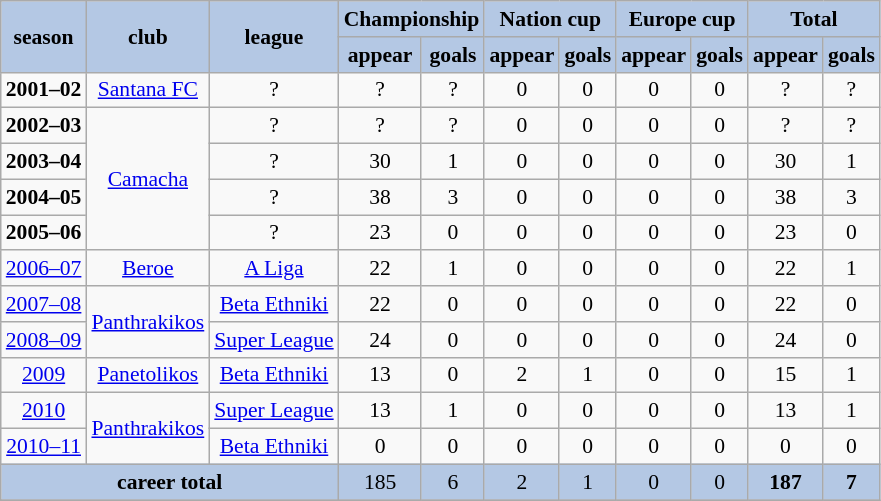<table class="wikitable" style="text-align:center; font-size:90%">
<tr bgcolor=#b4c8e4>
<td rowspan=2><strong>season</strong></td>
<td rowspan=2><strong>club</strong></td>
<td rowspan=2><strong>league</strong></td>
<td colspan=2><strong>Championship</strong></td>
<td colspan=2><strong>Nation cup</strong></td>
<td colspan=2><strong>Europe cup</strong></td>
<td colspan=2><strong>Total</strong></td>
</tr>
<tr bgcolor=#b4c8e4>
<td><strong>appear</strong></td>
<td><strong>goals</strong></td>
<td><strong>appear</strong></td>
<td><strong>goals</strong></td>
<td><strong>appear</strong></td>
<td><strong>goals</strong></td>
<td><strong>appear</strong></td>
<td><strong>goals</strong></td>
</tr>
<tr>
<td><strong>2001–02</strong></td>
<td rowspan=1><a href='#'>Santana FC</a></td>
<td rowspan=1>?</td>
<td>?</td>
<td>?</td>
<td>0</td>
<td>0</td>
<td>0</td>
<td>0</td>
<td>?</td>
<td>?</td>
</tr>
<tr>
<td><strong>2002–03</strong></td>
<td rowspan=4><a href='#'>Camacha</a></td>
<td rowspan=1>?</td>
<td>?</td>
<td>?</td>
<td>0</td>
<td>0</td>
<td>0</td>
<td>0</td>
<td>?</td>
<td>?</td>
</tr>
<tr>
<td><strong>2003–04</strong></td>
<td rowspan=1>?</td>
<td>30</td>
<td>1</td>
<td>0</td>
<td>0</td>
<td>0</td>
<td>0</td>
<td>30</td>
<td>1</td>
</tr>
<tr>
<td><strong>2004–05</strong></td>
<td rowspan=1>?</td>
<td>38</td>
<td>3</td>
<td>0</td>
<td>0</td>
<td>0</td>
<td>0</td>
<td>38</td>
<td>3</td>
</tr>
<tr>
<td><strong>2005–06</strong></td>
<td rowspan=1>?</td>
<td>23</td>
<td>0</td>
<td>0</td>
<td>0</td>
<td>0</td>
<td>0</td>
<td>23</td>
<td>0</td>
</tr>
<tr>
<td><a href='#'>2006–07</a></td>
<td rowspan=1><a href='#'>Beroe</a></td>
<td rowspan=1><a href='#'>A Liga</a></td>
<td>22</td>
<td>1</td>
<td>0</td>
<td>0</td>
<td>0</td>
<td>0</td>
<td>22</td>
<td>1</td>
</tr>
<tr>
<td><a href='#'>2007–08</a></td>
<td rowspan=2><a href='#'>Panthrakikos</a></td>
<td rowspan=1><a href='#'>Beta Ethniki</a></td>
<td>22</td>
<td>0</td>
<td>0</td>
<td>0</td>
<td>0</td>
<td>0</td>
<td>22</td>
<td>0</td>
</tr>
<tr>
<td><a href='#'>2008–09</a></td>
<td rowspan=1><a href='#'>Super League</a></td>
<td>24</td>
<td>0</td>
<td>0</td>
<td>0</td>
<td>0</td>
<td>0</td>
<td>24</td>
<td>0</td>
</tr>
<tr>
<td><a href='#'>2009</a></td>
<td rowspan=1><a href='#'>Panetolikos</a></td>
<td rowspan=1><a href='#'>Beta Ethniki</a></td>
<td>13</td>
<td>0</td>
<td>2</td>
<td>1</td>
<td>0</td>
<td>0</td>
<td>15</td>
<td>1</td>
</tr>
<tr>
<td><a href='#'>2010</a></td>
<td rowspan=2><a href='#'>Panthrakikos</a></td>
<td rowspan=1><a href='#'>Super League</a></td>
<td>13</td>
<td>1</td>
<td>0</td>
<td>0</td>
<td>0</td>
<td>0</td>
<td>13</td>
<td>1</td>
</tr>
<tr>
<td><a href='#'>2010–11</a></td>
<td rowspan=1><a href='#'>Beta Ethniki</a></td>
<td>0</td>
<td>0</td>
<td>0</td>
<td>0</td>
<td>0</td>
<td>0</td>
<td>0</td>
<td>0</td>
</tr>
<tr bgcolor=#b4c8e4>
<td colspan=3><strong>career total</strong></td>
<td>185</td>
<td>6</td>
<td>2</td>
<td>1</td>
<td>0</td>
<td>0</td>
<td><strong>187</strong></td>
<td><strong>7</strong></td>
</tr>
<tr>
</tr>
</table>
